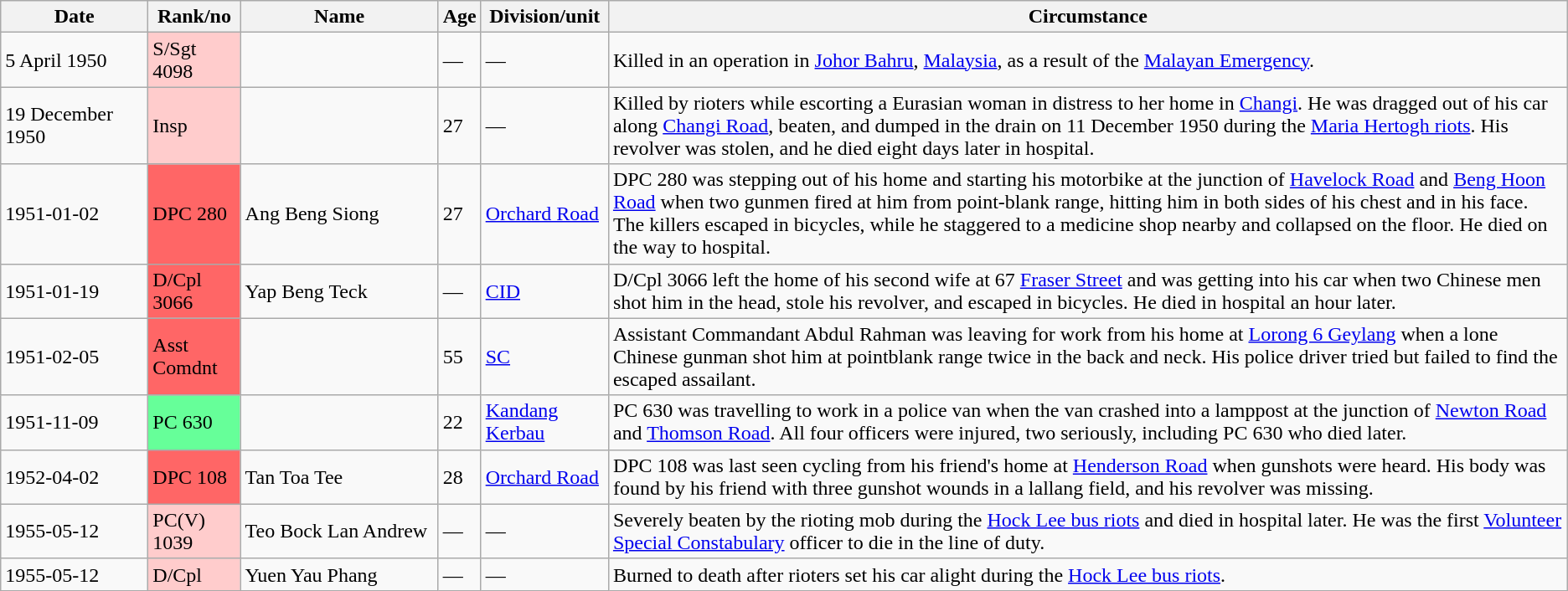<table class="wikitable sortable">
<tr>
<th width="110px">Date</th>
<th>Rank/no</th>
<th width="150px">Name</th>
<th>Age</th>
<th>Division/unit</th>
<th>Circumstance</th>
</tr>
<tr>
<td>5 April 1950</td>
<td bgcolor="ffcccc">S/Sgt 4098</td>
<td></td>
<td>—</td>
<td>—</td>
<td>Killed in an operation in <a href='#'>Johor Bahru</a>, <a href='#'>Malaysia</a>, as a result of the <a href='#'>Malayan Emergency</a>.</td>
</tr>
<tr>
<td>19 December 1950</td>
<td bgcolor="ffcccc">Insp</td>
<td></td>
<td>27</td>
<td>—</td>
<td>Killed by rioters while escorting a Eurasian woman in distress to her home in <a href='#'>Changi</a>. He was dragged out of his car along <a href='#'>Changi Road</a>, beaten, and dumped in the drain on 11 December 1950 during the <a href='#'>Maria Hertogh riots</a>. His revolver was stolen, and he died eight days later in hospital.</td>
</tr>
<tr>
<td>1951-01-02</td>
<td bgcolor=ff6666>DPC 280</td>
<td>Ang Beng Siong</td>
<td>27</td>
<td><a href='#'>Orchard Road</a></td>
<td>DPC 280 was stepping out of his home and starting his motorbike at the junction of <a href='#'>Havelock Road</a> and <a href='#'>Beng Hoon Road</a> when two gunmen fired at him from point-blank range, hitting him in both sides of his chest and in his face. The killers escaped in bicycles, while he staggered to a medicine shop nearby and collapsed on the floor. He died on the way to hospital.</td>
</tr>
<tr>
<td>1951-01-19</td>
<td bgcolor=ff6666>D/Cpl 3066</td>
<td>Yap Beng Teck</td>
<td>—</td>
<td><a href='#'>CID</a></td>
<td>D/Cpl 3066 left the home of his second wife at 67 <a href='#'>Fraser Street</a> and was getting into his car when two Chinese men shot him in the head, stole his revolver, and escaped in bicycles. He died in hospital an hour later.</td>
</tr>
<tr>
<td>1951-02-05</td>
<td bgcolor=ff6666>Asst Comdnt</td>
<td></td>
<td>55</td>
<td><a href='#'>SC</a></td>
<td>Assistant Commandant Abdul Rahman was leaving for work from his home at <a href='#'>Lorong 6 Geylang</a> when a lone Chinese gunman shot him at pointblank range twice in the back and neck. His police driver tried but failed to find the escaped assailant.</td>
</tr>
<tr>
<td>1951-11-09</td>
<td bgcolor=66ff99>PC 630</td>
<td></td>
<td>22</td>
<td><a href='#'>Kandang Kerbau</a></td>
<td>PC 630 was travelling to work in a police van when the van crashed into a lamppost at the junction of <a href='#'>Newton Road</a> and <a href='#'>Thomson Road</a>. All four officers were injured, two seriously, including PC 630 who died later.</td>
</tr>
<tr>
<td>1952-04-02</td>
<td bgcolor=ff6666>DPC 108</td>
<td>Tan Toa Tee</td>
<td>28</td>
<td><a href='#'>Orchard Road</a></td>
<td>DPC 108 was last seen cycling from his friend's home at <a href='#'>Henderson Road</a> when gunshots were heard. His body was found by his friend with three gunshot wounds in a lallang field, and his revolver was missing.</td>
</tr>
<tr>
<td>1955-05-12</td>
<td bgcolor=ffcccc>PC(V) 1039</td>
<td>Teo Bock Lan Andrew</td>
<td>—</td>
<td>—</td>
<td>Severely beaten by the rioting mob during the <a href='#'>Hock Lee bus riots</a> and died in hospital later. He was the first <a href='#'>Volunteer Special Constabulary</a> officer to die in the line of duty.</td>
</tr>
<tr>
<td>1955-05-12</td>
<td bgcolor=ffcccc>D/Cpl</td>
<td>Yuen Yau Phang</td>
<td>—</td>
<td>—</td>
<td>Burned to death after rioters set his car alight during the <a href='#'>Hock Lee bus riots</a>.</td>
</tr>
</table>
